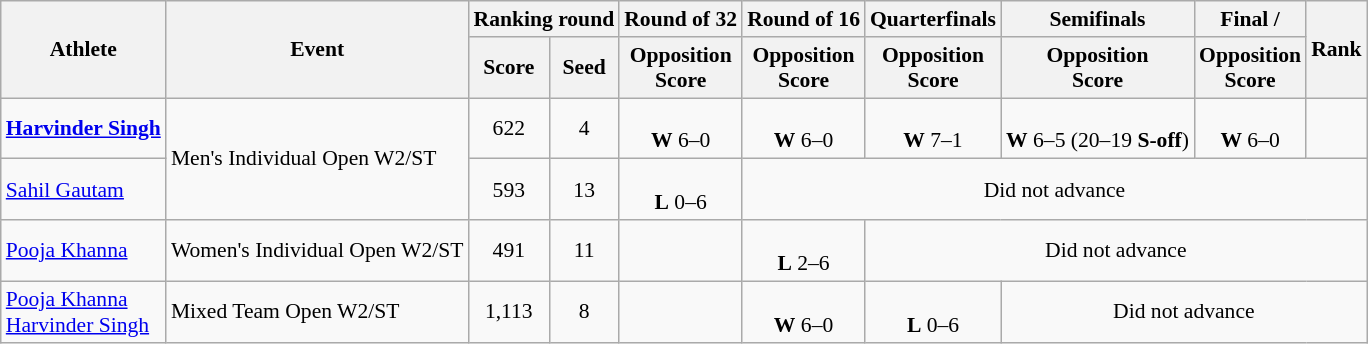<table class="wikitable" style="text-align:center; font-size:90%">
<tr>
<th rowspan="2">Athlete</th>
<th rowspan="2">Event</th>
<th colspan="2">Ranking round</th>
<th>Round of 32</th>
<th>Round of 16</th>
<th>Quarterfinals</th>
<th>Semifinals</th>
<th>Final / </th>
<th rowspan="2">Rank</th>
</tr>
<tr>
<th>Score</th>
<th>Seed</th>
<th>Opposition<br>Score</th>
<th>Opposition<br>Score</th>
<th>Opposition<br>Score</th>
<th>Opposition<br>Score</th>
<th>Opposition<br>Score</th>
</tr>
<tr>
<td align="left"><strong><a href='#'>Harvinder Singh</a></strong></td>
<td align="left" rowspan=2>Men's Individual Open W2/ST</td>
<td>622</td>
<td>4</td>
<td><br><strong>W</strong> 6–0</td>
<td><br><strong>W</strong> 6–0</td>
<td><br><strong>W</strong> 7–1</td>
<td><br><strong>W</strong> 6–5 (20–19 <strong>S-off</strong>)</td>
<td><br><strong>W</strong> 6–0</td>
<td></td>
</tr>
<tr>
<td align="left"><a href='#'>Sahil Gautam</a></td>
<td>593</td>
<td>13</td>
<td><br><strong>L</strong> 0–6</td>
<td colspan=5>Did not advance</td>
</tr>
<tr>
<td align="left"><a href='#'>Pooja Khanna</a></td>
<td align="left">Women's Individual Open W2/ST</td>
<td>491</td>
<td>11</td>
<td></td>
<td><br><strong>L</strong> 2–6</td>
<td colspan=5>Did not advance</td>
</tr>
<tr>
<td align="left"><a href='#'>Pooja Khanna</a><br><a href='#'>Harvinder Singh</a></td>
<td align="left">Mixed Team Open W2/ST</td>
<td>1,113</td>
<td>8</td>
<td></td>
<td><br><strong>W</strong> 6–0</td>
<td><br><strong>L</strong> 0–6</td>
<td colspan=3>Did not advance</td>
</tr>
</table>
